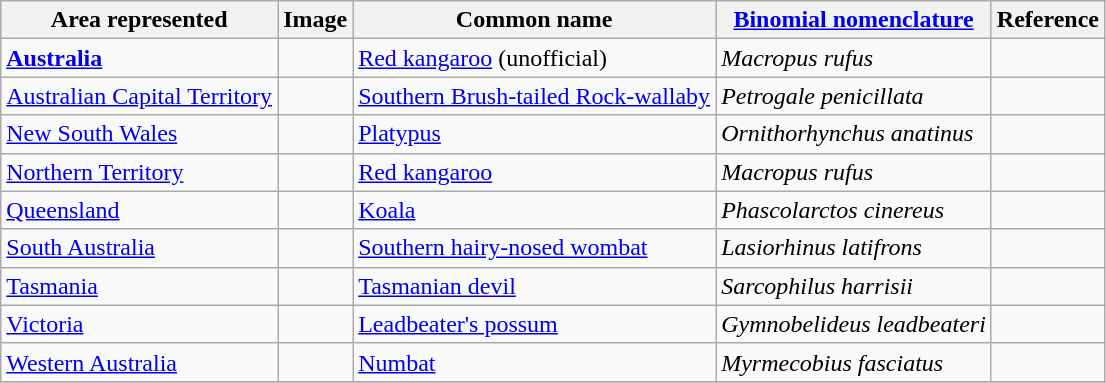<table class="wikitable">
<tr>
<th>Area represented</th>
<th>Image</th>
<th>Common name</th>
<th><a href='#'>Binomial nomenclature</a></th>
<th>Reference</th>
</tr>
<tr>
<td><strong><a href='#'>Australia</a></strong></td>
<td></td>
<td><a href='#'>Red kangaroo</a> (unofficial)</td>
<td><em>Macropus rufus</em></td>
<td></td>
</tr>
<tr>
<td><a href='#'>Australian Capital Territory</a></td>
<td></td>
<td><a href='#'>Southern Brush-tailed Rock-wallaby</a></td>
<td><em>Petrogale penicillata</em></td>
<td></td>
</tr>
<tr>
<td><a href='#'>New South Wales</a></td>
<td></td>
<td><a href='#'>Platypus</a></td>
<td><em>Ornithorhynchus anatinus</em></td>
<td></td>
</tr>
<tr>
<td><a href='#'>Northern Territory</a></td>
<td></td>
<td><a href='#'>Red kangaroo</a></td>
<td><em>Macropus rufus</em></td>
<td></td>
</tr>
<tr>
<td><a href='#'>Queensland</a></td>
<td></td>
<td><a href='#'>Koala</a></td>
<td><em>Phascolarctos cinereus</em></td>
<td></td>
</tr>
<tr>
<td><a href='#'>South Australia</a></td>
<td></td>
<td><a href='#'>Southern hairy-nosed wombat</a></td>
<td><em>Lasiorhinus latifrons</em></td>
<td></td>
</tr>
<tr>
<td><a href='#'>Tasmania</a></td>
<td></td>
<td><a href='#'>Tasmanian devil</a></td>
<td><em>Sarcophilus harrisii</em></td>
<td></td>
</tr>
<tr>
<td><a href='#'>Victoria</a></td>
<td></td>
<td><a href='#'>Leadbeater's possum</a></td>
<td><em>Gymnobelideus leadbeateri</em></td>
<td></td>
</tr>
<tr>
<td><a href='#'>Western Australia</a></td>
<td></td>
<td><a href='#'>Numbat</a></td>
<td><em>Myrmecobius fasciatus</em></td>
<td></td>
</tr>
<tr>
</tr>
</table>
